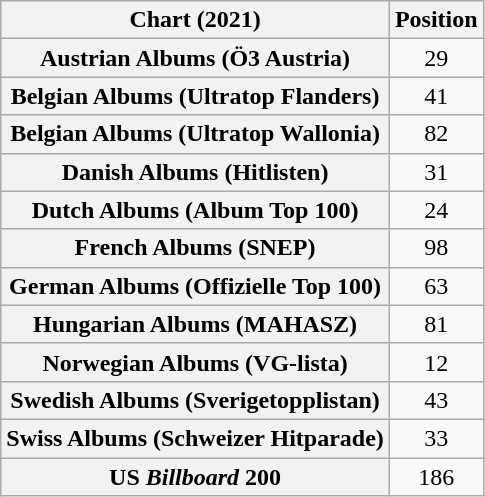<table class="wikitable sortable plainrowheaders" style="text-align:center">
<tr>
<th scope="col">Chart (2021)</th>
<th scope="col">Position</th>
</tr>
<tr>
<th scope="row">Austrian Albums (Ö3 Austria)</th>
<td>29</td>
</tr>
<tr>
<th scope="row">Belgian Albums (Ultratop Flanders)</th>
<td>41</td>
</tr>
<tr>
<th scope="row">Belgian Albums (Ultratop Wallonia)</th>
<td>82</td>
</tr>
<tr>
<th scope="row">Danish Albums (Hitlisten)</th>
<td>31</td>
</tr>
<tr>
<th scope="row">Dutch Albums (Album Top 100)</th>
<td>24</td>
</tr>
<tr>
<th scope="row">French Albums (SNEP)</th>
<td>98</td>
</tr>
<tr>
<th scope="row">German Albums (Offizielle Top 100)</th>
<td>63</td>
</tr>
<tr>
<th scope="row">Hungarian Albums (MAHASZ)</th>
<td>81</td>
</tr>
<tr>
<th scope="row">Norwegian Albums (VG-lista)</th>
<td>12</td>
</tr>
<tr>
<th scope="row">Swedish Albums (Sverigetopplistan)</th>
<td>43</td>
</tr>
<tr>
<th scope="row">Swiss Albums (Schweizer Hitparade)</th>
<td>33</td>
</tr>
<tr>
<th scope="row">US <em>Billboard</em> 200</th>
<td>186</td>
</tr>
</table>
